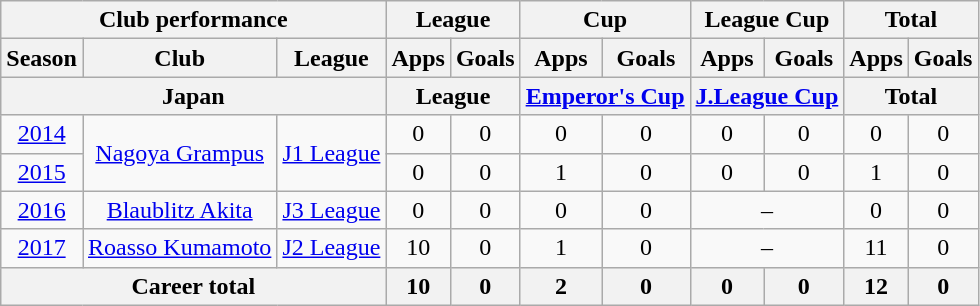<table class="wikitable" style="text-align:center">
<tr>
<th colspan=3>Club performance</th>
<th colspan=2>League</th>
<th colspan=2>Cup</th>
<th colspan=2>League Cup</th>
<th colspan=2>Total</th>
</tr>
<tr>
<th>Season</th>
<th>Club</th>
<th>League</th>
<th>Apps</th>
<th>Goals</th>
<th>Apps</th>
<th>Goals</th>
<th>Apps</th>
<th>Goals</th>
<th>Apps</th>
<th>Goals</th>
</tr>
<tr>
<th colspan=3>Japan</th>
<th colspan=2>League</th>
<th colspan=2><a href='#'>Emperor's Cup</a></th>
<th colspan=2><a href='#'>J.League Cup</a></th>
<th colspan=2>Total</th>
</tr>
<tr>
<td><a href='#'>2014</a></td>
<td rowspan="2"><a href='#'>Nagoya Grampus</a></td>
<td rowspan="2"><a href='#'>J1 League</a></td>
<td>0</td>
<td>0</td>
<td>0</td>
<td>0</td>
<td>0</td>
<td>0</td>
<td>0</td>
<td>0</td>
</tr>
<tr>
<td><a href='#'>2015</a></td>
<td>0</td>
<td>0</td>
<td>1</td>
<td>0</td>
<td>0</td>
<td>0</td>
<td>1</td>
<td>0</td>
</tr>
<tr>
<td><a href='#'>2016</a></td>
<td><a href='#'>Blaublitz Akita</a></td>
<td><a href='#'>J3 League</a></td>
<td>0</td>
<td>0</td>
<td>0</td>
<td>0</td>
<td colspan="2">–</td>
<td>0</td>
<td>0</td>
</tr>
<tr>
<td><a href='#'>2017</a></td>
<td><a href='#'>Roasso Kumamoto</a></td>
<td><a href='#'>J2 League</a></td>
<td>10</td>
<td>0</td>
<td>1</td>
<td>0</td>
<td colspan="2">–</td>
<td>11</td>
<td>0</td>
</tr>
<tr>
<th colspan=3>Career total</th>
<th>10</th>
<th>0</th>
<th>2</th>
<th>0</th>
<th>0</th>
<th>0</th>
<th>12</th>
<th>0</th>
</tr>
</table>
